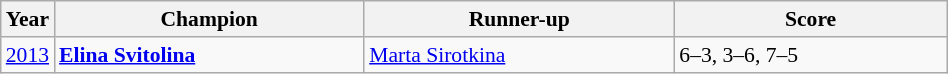<table class="wikitable" style="font-size:90%">
<tr>
<th>Year</th>
<th width="200">Champion</th>
<th width="200">Runner-up</th>
<th width="175">Score</th>
</tr>
<tr>
<td><a href='#'>2013</a></td>
<td> <strong><a href='#'>Elina Svitolina</a></strong></td>
<td> <a href='#'>Marta Sirotkina</a></td>
<td>6–3, 3–6, 7–5</td>
</tr>
</table>
